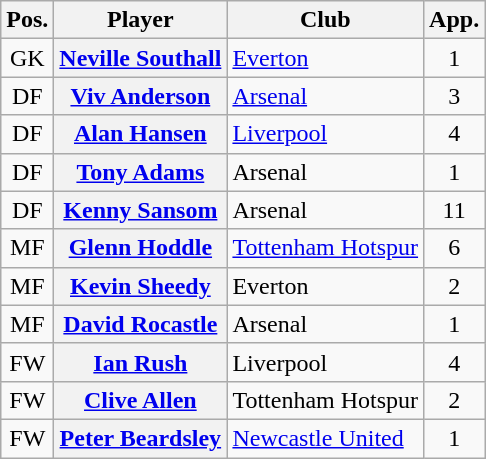<table class="wikitable plainrowheaders" style="text-align: left">
<tr>
<th scope=col>Pos.</th>
<th scope=col>Player</th>
<th scope=col>Club</th>
<th scope=col>App.</th>
</tr>
<tr>
<td style=text-align:center>GK</td>
<th scope=row><a href='#'>Neville Southall</a></th>
<td><a href='#'>Everton</a></td>
<td style=text-align:center>1</td>
</tr>
<tr>
<td style=text-align:center>DF</td>
<th scope=row><a href='#'>Viv Anderson</a> </th>
<td><a href='#'>Arsenal</a></td>
<td style=text-align:center>3</td>
</tr>
<tr>
<td style=text-align:center>DF</td>
<th scope=row><a href='#'>Alan Hansen</a> </th>
<td><a href='#'>Liverpool</a></td>
<td style=text-align:center>4</td>
</tr>
<tr>
<td style=text-align:center>DF</td>
<th scope=row><a href='#'>Tony Adams</a></th>
<td>Arsenal</td>
<td style=text-align:center>1</td>
</tr>
<tr>
<td style=text-align:center>DF</td>
<th scope=row><a href='#'>Kenny Sansom</a> </th>
<td>Arsenal</td>
<td style=text-align:center>11</td>
</tr>
<tr>
<td style=text-align:center>MF</td>
<th scope=row><a href='#'>Glenn Hoddle</a> </th>
<td><a href='#'>Tottenham Hotspur</a></td>
<td style=text-align:center>6</td>
</tr>
<tr>
<td style=text-align:center>MF</td>
<th scope=row><a href='#'>Kevin Sheedy</a> </th>
<td>Everton</td>
<td style=text-align:center>2</td>
</tr>
<tr>
<td style=text-align:center>MF</td>
<th scope=row><a href='#'>David Rocastle</a></th>
<td>Arsenal</td>
<td style=text-align:center>1</td>
</tr>
<tr>
<td style=text-align:center>FW</td>
<th scope=row><a href='#'>Ian Rush</a> </th>
<td>Liverpool</td>
<td style=text-align:center>4</td>
</tr>
<tr>
<td style=text-align:center>FW</td>
<th scope=row><a href='#'>Clive Allen</a></th>
<td>Tottenham Hotspur</td>
<td style=text-align:center>2</td>
</tr>
<tr>
<td style=text-align:center>FW</td>
<th scope=row><a href='#'>Peter Beardsley</a></th>
<td><a href='#'>Newcastle United</a></td>
<td style=text-align:center>1</td>
</tr>
</table>
